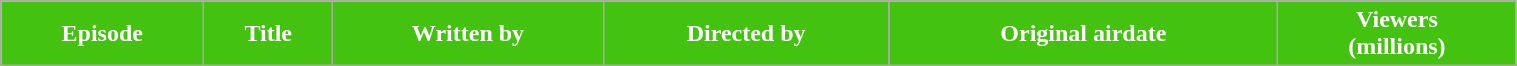<table class="wikitable plainrowheaders" style="width:80%;">
<tr style="color:#ffffff;">
<th style="background:#43c210;">Episode</th>
<th style="background:#43c210;">Title</th>
<th style="background:#43c210;">Written by</th>
<th style="background:#43c210;">Directed by</th>
<th style="background:#43c210;">Original airdate</th>
<th style="background:#43c210;">Viewers<br>(millions)<br>




</th>
</tr>
</table>
